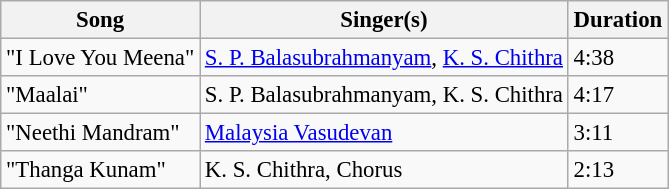<table class="wikitable" style="font-size:95%;">
<tr>
<th>Song</th>
<th>Singer(s)</th>
<th>Duration</th>
</tr>
<tr>
<td>"I Love You Meena"</td>
<td><a href='#'>S. P. Balasubrahmanyam</a>, <a href='#'>K. S. Chithra</a></td>
<td>4:38</td>
</tr>
<tr>
<td>"Maalai"</td>
<td>S. P. Balasubrahmanyam, K. S. Chithra</td>
<td>4:17</td>
</tr>
<tr>
<td>"Neethi Mandram"</td>
<td><a href='#'>Malaysia Vasudevan</a></td>
<td>3:11</td>
</tr>
<tr>
<td>"Thanga Kunam"</td>
<td>K. S. Chithra, Chorus</td>
<td>2:13</td>
</tr>
</table>
